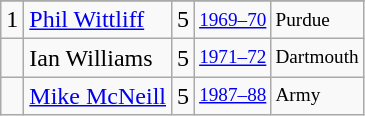<table class="wikitable">
<tr>
</tr>
<tr>
<td>1</td>
<td><a href='#'>Phil Wittliff</a></td>
<td>5</td>
<td style="font-size:80%;"><a href='#'>1969–70</a></td>
<td style="font-size:80%;">Purdue</td>
</tr>
<tr>
<td></td>
<td>Ian Williams</td>
<td>5</td>
<td style="font-size:80%;"><a href='#'>1971–72</a></td>
<td style="font-size:80%;">Dartmouth</td>
</tr>
<tr>
<td></td>
<td><a href='#'>Mike McNeill</a></td>
<td>5</td>
<td style="font-size:80%;"><a href='#'>1987–88</a></td>
<td style="font-size:80%;">Army</td>
</tr>
</table>
